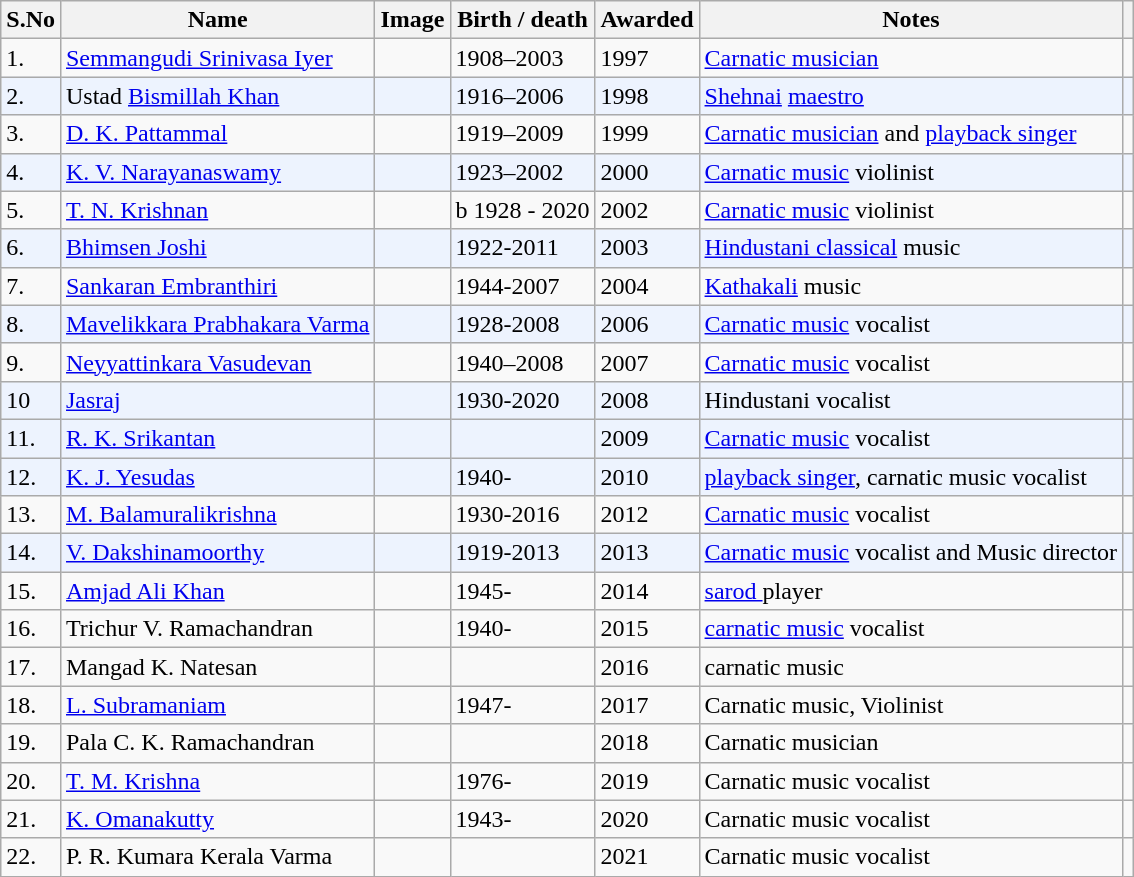<table class="wikitable sortable">
<tr>
<th>S.No</th>
<th>Name</th>
<th>Image</th>
<th>Birth / death</th>
<th>Awarded</th>
<th>Notes</th>
<th></th>
</tr>
<tr>
<td>1.</td>
<td><a href='#'>Semmangudi Srinivasa Iyer</a></td>
<td></td>
<td>1908–2003</td>
<td>1997</td>
<td><a href='#'>Carnatic musician</a></td>
<td></td>
</tr>
<tr bgcolor=#edf3fe>
<td>2.</td>
<td>Ustad <a href='#'>Bismillah Khan</a></td>
<td></td>
<td>1916–2006</td>
<td>1998</td>
<td><a href='#'>Shehnai</a> <a href='#'>maestro</a></td>
<td></td>
</tr>
<tr>
<td>3.</td>
<td><a href='#'>D. K. Pattammal</a></td>
<td></td>
<td>1919–2009</td>
<td>1999</td>
<td><a href='#'>Carnatic musician</a> and <a href='#'>playback singer</a></td>
<td></td>
</tr>
<tr bgcolor=#edf3fe>
<td>4.</td>
<td><a href='#'>K. V. Narayanaswamy</a></td>
<td></td>
<td>1923–2002</td>
<td>2000</td>
<td><a href='#'>Carnatic music</a> violinist</td>
<td></td>
</tr>
<tr>
<td>5.</td>
<td><a href='#'>T. N. Krishnan</a></td>
<td></td>
<td>b 1928 - 2020</td>
<td>2002</td>
<td><a href='#'>Carnatic music</a> violinist</td>
<td></td>
</tr>
<tr bgcolor=#edf3fe>
<td>6.</td>
<td><a href='#'>Bhimsen Joshi</a></td>
<td></td>
<td>1922-2011</td>
<td>2003</td>
<td><a href='#'>Hindustani classical</a> music</td>
<td></td>
</tr>
<tr>
<td>7.</td>
<td><a href='#'>Sankaran Embranthiri</a></td>
<td></td>
<td>1944-2007</td>
<td>2004</td>
<td><a href='#'>Kathakali</a> music</td>
<td></td>
</tr>
<tr bgcolor=#edf3fe>
<td>8.</td>
<td><a href='#'>Mavelikkara Prabhakara Varma</a></td>
<td></td>
<td>1928-2008</td>
<td>2006</td>
<td><a href='#'>Carnatic music</a> vocalist</td>
<td></td>
</tr>
<tr>
<td>9.</td>
<td><a href='#'>Neyyattinkara Vasudevan</a></td>
<td></td>
<td>1940–2008</td>
<td>2007</td>
<td><a href='#'>Carnatic music</a> vocalist</td>
<td></td>
</tr>
<tr bgcolor=#edf3fe>
<td>10</td>
<td><a href='#'>Jasraj</a></td>
<td></td>
<td>1930-2020</td>
<td>2008</td>
<td>Hindustani vocalist</td>
<td></td>
</tr>
<tr bgcolor=#edf3fe>
<td>11.</td>
<td><a href='#'>R. K. Srikantan</a></td>
<td></td>
<td></td>
<td>2009</td>
<td><a href='#'>Carnatic music</a> vocalist</td>
<td></td>
</tr>
<tr bgcolor=#edf3fe>
<td>12.</td>
<td><a href='#'>K. J. Yesudas</a></td>
<td></td>
<td>1940-</td>
<td>2010</td>
<td><a href='#'>playback singer</a>, carnatic music vocalist</td>
<td></td>
</tr>
<tr>
<td>13.</td>
<td><a href='#'>M. Balamuralikrishna</a></td>
<td></td>
<td>1930-2016</td>
<td>2012</td>
<td><a href='#'>Carnatic music</a> vocalist</td>
<td></td>
</tr>
<tr bgcolor=#edf3fe>
<td>14.</td>
<td><a href='#'>V. Dakshinamoorthy</a></td>
<td></td>
<td>1919-2013</td>
<td>2013</td>
<td><a href='#'>Carnatic music</a> vocalist and Music director</td>
<td></td>
</tr>
<tr>
<td>15.</td>
<td><a href='#'>Amjad Ali Khan</a></td>
<td></td>
<td>1945-</td>
<td>2014</td>
<td><a href='#'>sarod </a> player</td>
<td></td>
</tr>
<tr>
<td>16.</td>
<td>Trichur V. Ramachandran</td>
<td></td>
<td>1940-</td>
<td>2015</td>
<td><a href='#'>carnatic music</a> vocalist</td>
<td></td>
</tr>
<tr>
<td>17.</td>
<td>Mangad K. Natesan</td>
<td></td>
<td></td>
<td>2016</td>
<td>carnatic music</td>
<td></td>
</tr>
<tr>
<td>18.</td>
<td><a href='#'>L. Subramaniam</a></td>
<td></td>
<td>1947-</td>
<td>2017</td>
<td>Carnatic music, Violinist</td>
<td></td>
</tr>
<tr>
<td>19.</td>
<td>Pala C. K. Ramachandran</td>
<td></td>
<td></td>
<td>2018</td>
<td>Carnatic musician</td>
<td></td>
</tr>
<tr>
<td>20.</td>
<td><a href='#'>T. M. Krishna</a></td>
<td></td>
<td>1976-</td>
<td>2019</td>
<td>Carnatic music vocalist</td>
<td></td>
</tr>
<tr>
<td>21.</td>
<td><a href='#'>K. Omanakutty</a></td>
<td></td>
<td>1943-</td>
<td>2020</td>
<td>Carnatic music vocalist</td>
<td></td>
</tr>
<tr>
<td>22.</td>
<td>P. R. Kumara Kerala Varma</td>
<td></td>
<td></td>
<td>2021</td>
<td>Carnatic music vocalist</td>
<td></td>
</tr>
</table>
